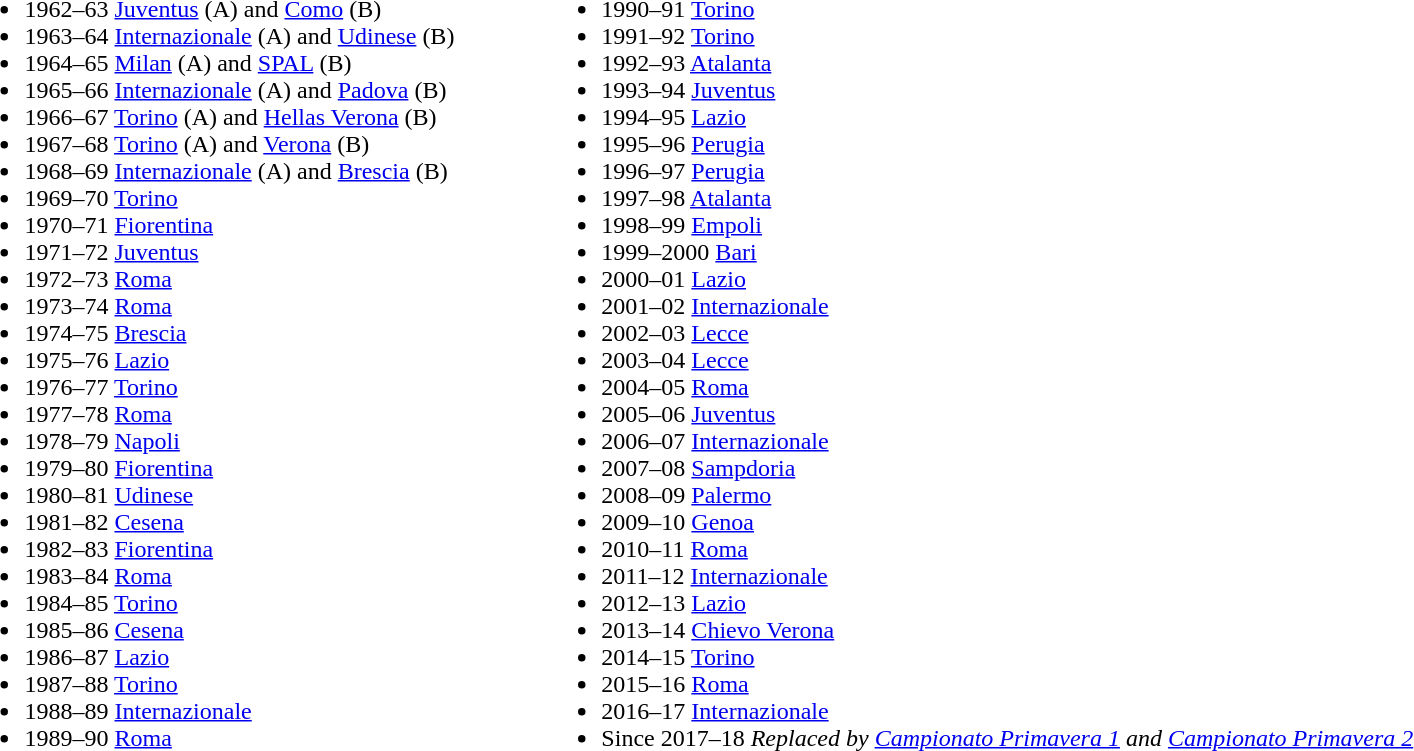<table>
<tr>
<td valign="top"><br><ul><li>1962–63 <a href='#'>Juventus</a> (A) and <a href='#'>Como</a> (B)</li><li>1963–64 <a href='#'>Internazionale</a> (A) and <a href='#'>Udinese</a> (B)</li><li>1964–65 <a href='#'>Milan</a> (A) and <a href='#'>SPAL</a> (B)</li><li>1965–66 <a href='#'>Internazionale</a> (A) and <a href='#'>Padova</a> (B)</li><li>1966–67 <a href='#'>Torino</a> (A) and <a href='#'>Hellas Verona</a> (B)</li><li>1967–68 <a href='#'>Torino</a> (A) and <a href='#'>Verona</a> (B)</li><li>1968–69 <a href='#'>Internazionale</a> (A) and <a href='#'>Brescia</a> (B)</li><li>1969–70 <a href='#'>Torino</a></li><li>1970–71 <a href='#'>Fiorentina</a></li><li>1971–72 <a href='#'>Juventus</a></li><li>1972–73 <a href='#'>Roma</a></li><li>1973–74 <a href='#'>Roma</a></li><li>1974–75 <a href='#'>Brescia</a></li><li>1975–76 <a href='#'>Lazio</a></li><li>1976–77 <a href='#'>Torino</a></li><li>1977–78 <a href='#'>Roma</a></li><li>1978–79 <a href='#'>Napoli</a></li><li>1979–80 <a href='#'>Fiorentina</a></li><li>1980–81 <a href='#'>Udinese</a></li><li>1981–82 <a href='#'>Cesena</a></li><li>1982–83 <a href='#'>Fiorentina</a></li><li>1983–84 <a href='#'>Roma</a></li><li>1984–85 <a href='#'>Torino</a></li><li>1985–86 <a href='#'>Cesena</a></li><li>1986–87 <a href='#'>Lazio</a></li><li>1987–88 <a href='#'>Torino</a></li><li>1988–89 <a href='#'>Internazionale</a></li><li>1989–90 <a href='#'>Roma</a></li></ul></td>
<td width="50"> </td>
<td valign="top"><br><ul><li>1990–91 <a href='#'>Torino</a></li><li>1991–92 <a href='#'>Torino</a></li><li>1992–93 <a href='#'>Atalanta</a></li><li>1993–94 <a href='#'>Juventus</a></li><li>1994–95 <a href='#'>Lazio</a></li><li>1995–96 <a href='#'>Perugia</a></li><li>1996–97 <a href='#'>Perugia</a></li><li>1997–98 <a href='#'>Atalanta</a></li><li>1998–99 <a href='#'>Empoli</a></li><li>1999–2000 <a href='#'>Bari</a></li><li>2000–01 <a href='#'>Lazio</a></li><li>2001–02 <a href='#'>Internazionale</a></li><li>2002–03 <a href='#'>Lecce</a></li><li>2003–04 <a href='#'>Lecce</a></li><li>2004–05 <a href='#'>Roma</a></li><li>2005–06 <a href='#'>Juventus</a></li><li>2006–07 <a href='#'>Internazionale</a></li><li>2007–08 <a href='#'>Sampdoria</a></li><li>2008–09 <a href='#'>Palermo</a></li><li>2009–10 <a href='#'>Genoa</a></li><li>2010–11 <a href='#'>Roma</a></li><li>2011–12 <a href='#'>Internazionale</a></li><li>2012–13 <a href='#'>Lazio</a></li><li>2013–14 <a href='#'>Chievo Verona</a></li><li>2014–15 <a href='#'>Torino</a></li><li>2015–16 <a href='#'>Roma</a></li><li>2016–17 <a href='#'>Internazionale</a></li><li>Since 2017–18 <em>Replaced by <a href='#'>Campionato Primavera 1</a> and <a href='#'>Campionato Primavera 2</a></em></li></ul></td>
</tr>
</table>
